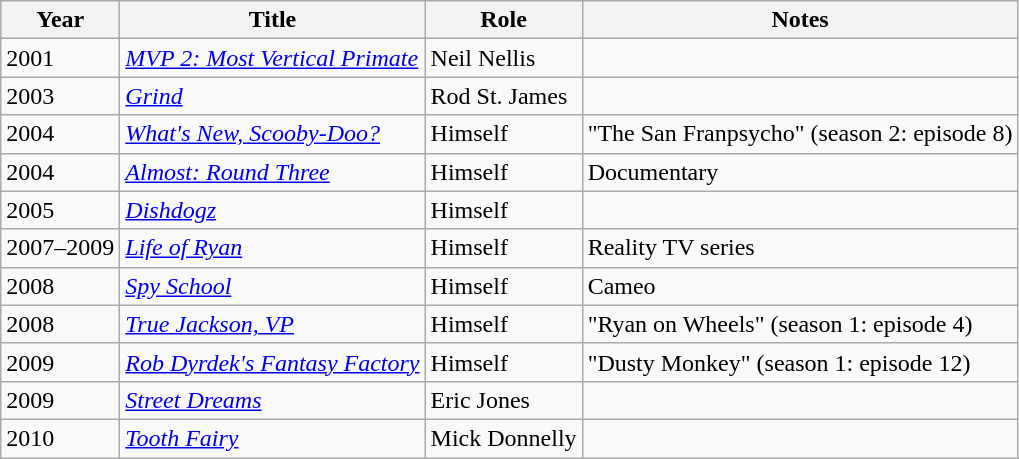<table class="wikitable sortable">
<tr>
<th>Year</th>
<th>Title</th>
<th>Role</th>
<th class="unsortable">Notes</th>
</tr>
<tr>
<td>2001</td>
<td><em><a href='#'>MVP 2: Most Vertical Primate</a></em></td>
<td>Neil Nellis</td>
<td></td>
</tr>
<tr>
<td>2003</td>
<td><em><a href='#'>Grind</a></em></td>
<td>Rod St. James</td>
<td></td>
</tr>
<tr>
<td>2004</td>
<td><em><a href='#'>What's New, Scooby-Doo?</a></em></td>
<td>Himself</td>
<td>"The San Franpsycho" (season 2: episode 8)</td>
</tr>
<tr>
<td>2004</td>
<td><em><a href='#'>Almost: Round Three</a></em></td>
<td>Himself</td>
<td>Documentary</td>
</tr>
<tr>
<td>2005</td>
<td><em><a href='#'>Dishdogz</a></em></td>
<td>Himself</td>
<td></td>
</tr>
<tr>
<td>2007–2009</td>
<td><em><a href='#'>Life of Ryan</a></em></td>
<td>Himself</td>
<td>Reality TV series</td>
</tr>
<tr>
<td>2008</td>
<td><em><a href='#'>Spy School</a></em></td>
<td>Himself</td>
<td>Cameo</td>
</tr>
<tr>
<td>2008</td>
<td><em><a href='#'>True Jackson, VP</a></em></td>
<td>Himself</td>
<td>"Ryan on Wheels" (season 1: episode 4)</td>
</tr>
<tr>
<td>2009</td>
<td><em><a href='#'>Rob Dyrdek's Fantasy Factory</a></em></td>
<td>Himself</td>
<td>"Dusty Monkey" (season 1: episode 12)</td>
</tr>
<tr>
<td>2009</td>
<td><em><a href='#'>Street Dreams</a></em></td>
<td>Eric Jones</td>
<td></td>
</tr>
<tr>
<td>2010</td>
<td><em><a href='#'>Tooth Fairy</a></em></td>
<td>Mick Donnelly</td>
<td></td>
</tr>
</table>
